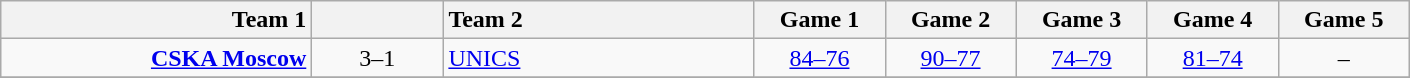<table class=wikitable style="text-align:center">
<tr>
<th width=200 style="text-align:right;">Team 1</th>
<th width=80></th>
<th width=200 style="text-align:left;">Team 2</th>
<th width=80>Game 1</th>
<th width=80>Game 2</th>
<th width=80>Game 3</th>
<th width=80>Game 4</th>
<th width=80>Game 5</th>
</tr>
<tr>
<td align=right><strong><a href='#'>CSKA Moscow</a></strong> </td>
<td>3–1</td>
<td align=left> <a href='#'>UNICS</a></td>
<td><a href='#'>84–76</a></td>
<td><a href='#'>90–77</a></td>
<td><a href='#'>74–79</a></td>
<td><a href='#'>81–74</a></td>
<td>–</td>
</tr>
<tr>
</tr>
</table>
